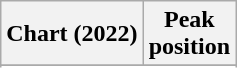<table class="wikitable sortable plainrowheaders" style="text-align:center">
<tr>
<th scope="col">Chart (2022)</th>
<th scope="col">Peak<br>position</th>
</tr>
<tr>
</tr>
<tr>
</tr>
<tr>
</tr>
</table>
